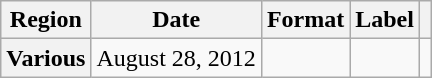<table class="wikitable plainrowheaders">
<tr>
<th scope="col">Region</th>
<th scope="col">Date</th>
<th scope="col">Format</th>
<th scope="col">Label</th>
<th scope="col"></th>
</tr>
<tr>
<th scope="row">Various</th>
<td rowspan="1">August 28, 2012</td>
<td rowspan="1"></td>
<td rowspan="1"></td>
<td align="center"></td>
</tr>
</table>
